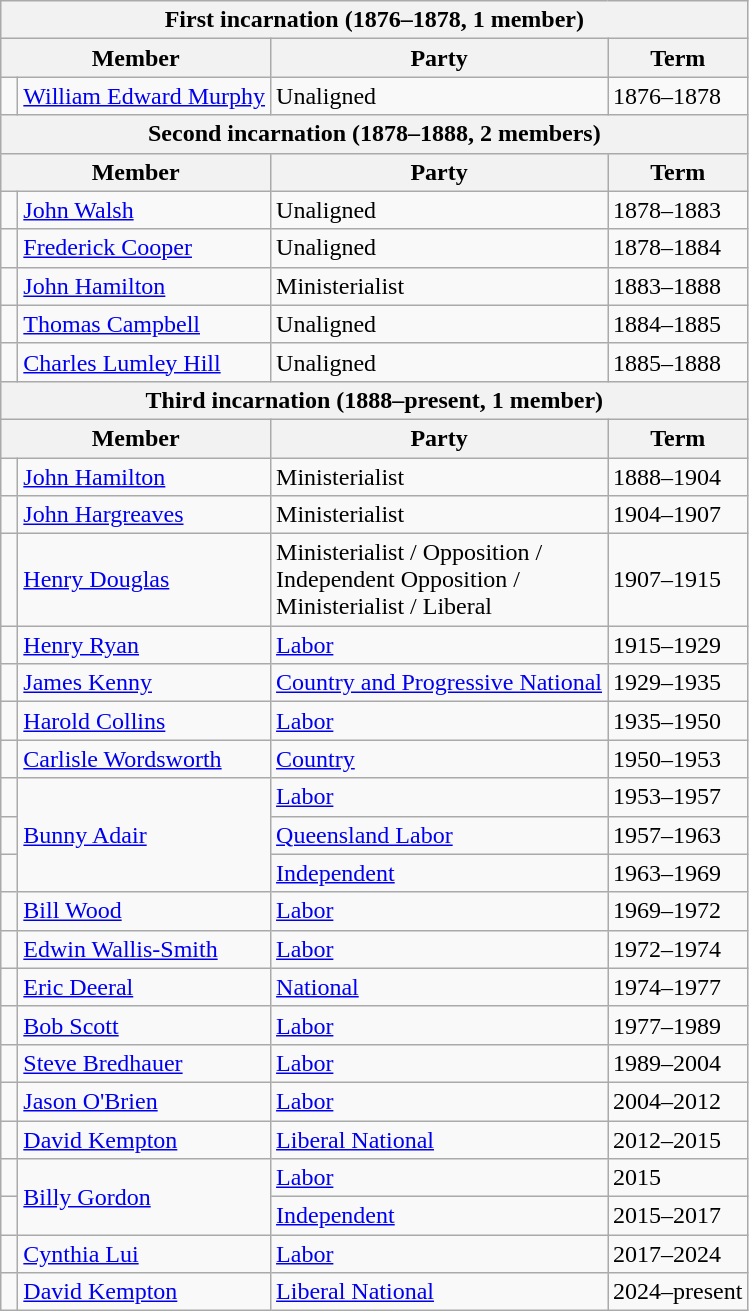<table class="wikitable">
<tr>
<th colspan="4">First incarnation (1876–1878, 1 member)</th>
</tr>
<tr>
<th colspan="2">Member</th>
<th>Party</th>
<th>Term</th>
</tr>
<tr>
<td> </td>
<td><a href='#'>William Edward Murphy</a></td>
<td>Unaligned</td>
<td>1876–1878</td>
</tr>
<tr>
<th colspan="4">Second incarnation (1878–1888, 2 members)</th>
</tr>
<tr>
<th colspan="2">Member</th>
<th>Party</th>
<th>Term</th>
</tr>
<tr>
<td> </td>
<td><a href='#'>John Walsh</a></td>
<td>Unaligned</td>
<td>1878–1883</td>
</tr>
<tr>
<td> </td>
<td><a href='#'>Frederick Cooper</a></td>
<td>Unaligned</td>
<td>1878–1884</td>
</tr>
<tr>
<td> </td>
<td><a href='#'>John Hamilton</a></td>
<td>Ministerialist</td>
<td>1883–1888</td>
</tr>
<tr>
<td> </td>
<td><a href='#'>Thomas Campbell</a></td>
<td>Unaligned</td>
<td>1884–1885</td>
</tr>
<tr>
<td> </td>
<td><a href='#'>Charles Lumley Hill</a></td>
<td>Unaligned</td>
<td>1885–1888</td>
</tr>
<tr>
<th colspan="4">Third incarnation (1888–present, 1 member)</th>
</tr>
<tr>
<th colspan="2">Member</th>
<th>Party</th>
<th>Term</th>
</tr>
<tr>
<td> </td>
<td><a href='#'>John Hamilton</a></td>
<td>Ministerialist</td>
<td>1888–1904</td>
</tr>
<tr>
<td> </td>
<td><a href='#'>John Hargreaves</a></td>
<td>Ministerialist</td>
<td>1904–1907</td>
</tr>
<tr>
<td> </td>
<td><a href='#'>Henry Douglas</a></td>
<td>Ministerialist / Opposition /<br>Independent Opposition /<br>Ministerialist / Liberal</td>
<td>1907–1915</td>
</tr>
<tr>
<td> </td>
<td><a href='#'>Henry Ryan</a></td>
<td><a href='#'>Labor</a></td>
<td>1915–1929</td>
</tr>
<tr>
<td> </td>
<td><a href='#'>James Kenny</a></td>
<td><a href='#'>Country and Progressive National</a></td>
<td>1929–1935</td>
</tr>
<tr>
<td> </td>
<td><a href='#'>Harold Collins</a></td>
<td><a href='#'>Labor</a></td>
<td>1935–1950</td>
</tr>
<tr>
<td> </td>
<td><a href='#'>Carlisle Wordsworth</a></td>
<td><a href='#'>Country</a></td>
<td>1950–1953</td>
</tr>
<tr>
<td> </td>
<td rowspan="3"><a href='#'>Bunny Adair</a></td>
<td><a href='#'>Labor</a></td>
<td>1953–1957</td>
</tr>
<tr>
<td> </td>
<td><a href='#'>Queensland Labor</a></td>
<td>1957–1963</td>
</tr>
<tr>
<td> </td>
<td><a href='#'>Independent</a></td>
<td>1963–1969</td>
</tr>
<tr>
<td> </td>
<td><a href='#'>Bill Wood</a></td>
<td><a href='#'>Labor</a></td>
<td>1969–1972</td>
</tr>
<tr>
<td> </td>
<td><a href='#'>Edwin Wallis-Smith</a></td>
<td><a href='#'>Labor</a></td>
<td>1972–1974</td>
</tr>
<tr>
<td> </td>
<td><a href='#'>Eric Deeral</a></td>
<td><a href='#'>National</a></td>
<td>1974–1977</td>
</tr>
<tr>
<td> </td>
<td><a href='#'>Bob Scott</a></td>
<td><a href='#'>Labor</a></td>
<td>1977–1989</td>
</tr>
<tr>
<td> </td>
<td><a href='#'>Steve Bredhauer</a></td>
<td><a href='#'>Labor</a></td>
<td>1989–2004</td>
</tr>
<tr>
<td> </td>
<td><a href='#'>Jason O'Brien</a></td>
<td><a href='#'>Labor</a></td>
<td>2004–2012</td>
</tr>
<tr>
<td> </td>
<td><a href='#'>David Kempton</a></td>
<td><a href='#'>Liberal National</a></td>
<td>2012–2015</td>
</tr>
<tr>
<td> </td>
<td rowspan="2"><a href='#'>Billy Gordon</a></td>
<td><a href='#'>Labor</a></td>
<td>2015</td>
</tr>
<tr>
<td> </td>
<td><a href='#'>Independent</a></td>
<td>2015–2017</td>
</tr>
<tr>
<td> </td>
<td><a href='#'>Cynthia Lui</a></td>
<td><a href='#'>Labor</a></td>
<td>2017–2024</td>
</tr>
<tr>
<td> </td>
<td><a href='#'>David Kempton</a></td>
<td><a href='#'>Liberal National</a></td>
<td>2024–present</td>
</tr>
</table>
